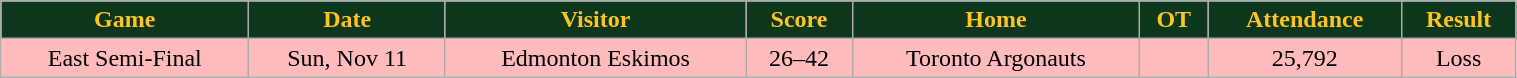<table class="wikitable" style="width:80%;">
<tr style="text-align:center; background:#0c371d; color:#ffc322;">
<td><strong>Game</strong></td>
<td><strong>Date</strong></td>
<td><strong>Visitor</strong></td>
<td><strong>Score</strong></td>
<td><strong>Home</strong></td>
<td><strong>OT</strong></td>
<td><strong>Attendance</strong></td>
<td><strong>Result</strong></td>
</tr>
<tr style="text-align:center; background:#fbb;">
<td>East Semi-Final</td>
<td>Sun, Nov 11</td>
<td>Edmonton Eskimos</td>
<td>26–42</td>
<td>Toronto Argonauts</td>
<td></td>
<td>25,792</td>
<td>Loss</td>
</tr>
</table>
